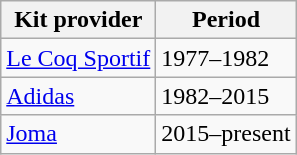<table class="wikitable">
<tr>
<th>Kit provider</th>
<th>Period</th>
</tr>
<tr>
<td> <a href='#'>Le Coq Sportif</a></td>
<td>1977–1982</td>
</tr>
<tr>
<td> <a href='#'>Adidas</a></td>
<td>1982–2015</td>
</tr>
<tr>
<td> <a href='#'>Joma</a></td>
<td>2015–present</td>
</tr>
</table>
